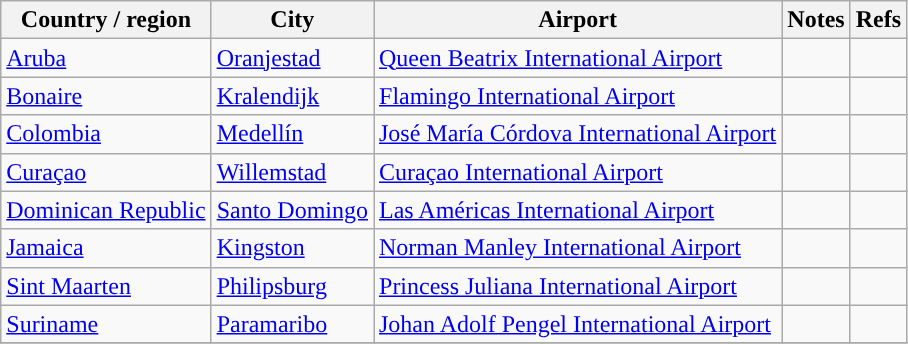<table class="sortable wikitable">
<tr>
<th>Country / region</th>
<th>City</th>
<th>Airport</th>
<th>Notes</th>
<th class="unsortable">Refs</th>
</tr>
<tr>
<td><a href='#'>Aruba</a></td>
<td><a href='#'>Oranjestad</a></td>
<td><a href='#'>Queen Beatrix International Airport</a></td>
<td align=center></td>
<td></td>
</tr>
<tr>
<td><a href='#'>Bonaire</a></td>
<td><a href='#'>Kralendijk</a></td>
<td><a href='#'>Flamingo International Airport</a></td>
<td align=center></td>
<td></td>
</tr>
<tr>
<td><a href='#'>Colombia</a></td>
<td><a href='#'>Medellín</a></td>
<td><a href='#'>José María Córdova International Airport</a></td>
<td align=center></td>
<td></td>
</tr>
<tr>
<td><a href='#'>Curaçao</a></td>
<td><a href='#'>Willemstad</a></td>
<td><a href='#'>Curaçao International Airport</a></td>
<td></td>
<td></td>
</tr>
<tr>
<td><a href='#'>Dominican Republic</a></td>
<td><a href='#'>Santo Domingo</a></td>
<td><a href='#'>Las Américas International Airport</a></td>
<td></td>
<td></td>
</tr>
<tr>
<td><a href='#'>Jamaica</a></td>
<td><a href='#'>Kingston</a></td>
<td><a href='#'>Norman Manley International Airport</a></td>
<td align=center></td>
<td></td>
</tr>
<tr>
<td><a href='#'>Sint Maarten</a></td>
<td><a href='#'>Philipsburg</a></td>
<td><a href='#'>Princess Juliana International Airport</a></td>
<td align=center></td>
<td></td>
</tr>
<tr>
<td><a href='#'>Suriname</a></td>
<td><a href='#'>Paramaribo</a></td>
<td><a href='#'>Johan Adolf Pengel International Airport</a></td>
<td align=center></td>
<td></td>
</tr>
<tr>
</tr>
</table>
